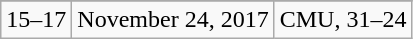<table class="wikitable">
<tr align="center">
</tr>
<tr align="center">
<td>15–17</td>
<td>November 24, 2017</td>
<td>CMU, 31–24</td>
</tr>
</table>
